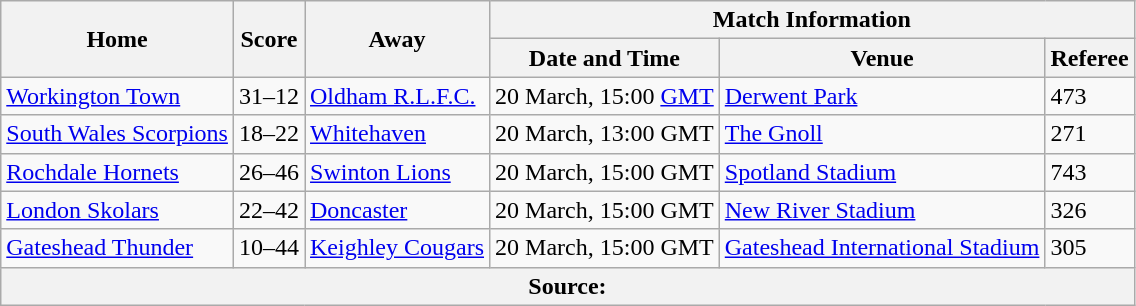<table class="wikitable">
<tr>
<th rowspan=2>Home</th>
<th rowspan=2>Score</th>
<th rowspan=2>Away</th>
<th colspan="3">Match Information</th>
</tr>
<tr>
<th>Date and Time</th>
<th>Venue</th>
<th>Referee</th>
</tr>
<tr>
<td align=left> <a href='#'>Workington Town</a></td>
<td>31–12</td>
<td align=left> <a href='#'>Oldham R.L.F.C.</a></td>
<td>20 March, 15:00 <a href='#'>GMT</a></td>
<td><a href='#'>Derwent Park</a></td>
<td>473</td>
</tr>
<tr>
<td align=left> <a href='#'>South Wales Scorpions</a></td>
<td>18–22</td>
<td align=left> <a href='#'>Whitehaven</a></td>
<td>20 March, 13:00 GMT</td>
<td><a href='#'>The Gnoll</a></td>
<td>271</td>
</tr>
<tr>
<td align=left> <a href='#'>Rochdale Hornets</a></td>
<td>26–46</td>
<td align=left> <a href='#'>Swinton Lions</a></td>
<td>20 March, 15:00 GMT</td>
<td><a href='#'>Spotland Stadium</a></td>
<td>743</td>
</tr>
<tr>
<td align=left> <a href='#'>London Skolars</a></td>
<td>22–42</td>
<td align=left> <a href='#'>Doncaster</a></td>
<td>20 March, 15:00 GMT</td>
<td><a href='#'>New River Stadium</a></td>
<td>326</td>
</tr>
<tr>
<td align=left> <a href='#'>Gateshead Thunder</a></td>
<td>10–44</td>
<td align=left> <a href='#'>Keighley Cougars</a></td>
<td>20 March, 15:00 GMT</td>
<td><a href='#'>Gateshead International Stadium</a></td>
<td>305</td>
</tr>
<tr>
<th colspan="6">Source:</th>
</tr>
</table>
